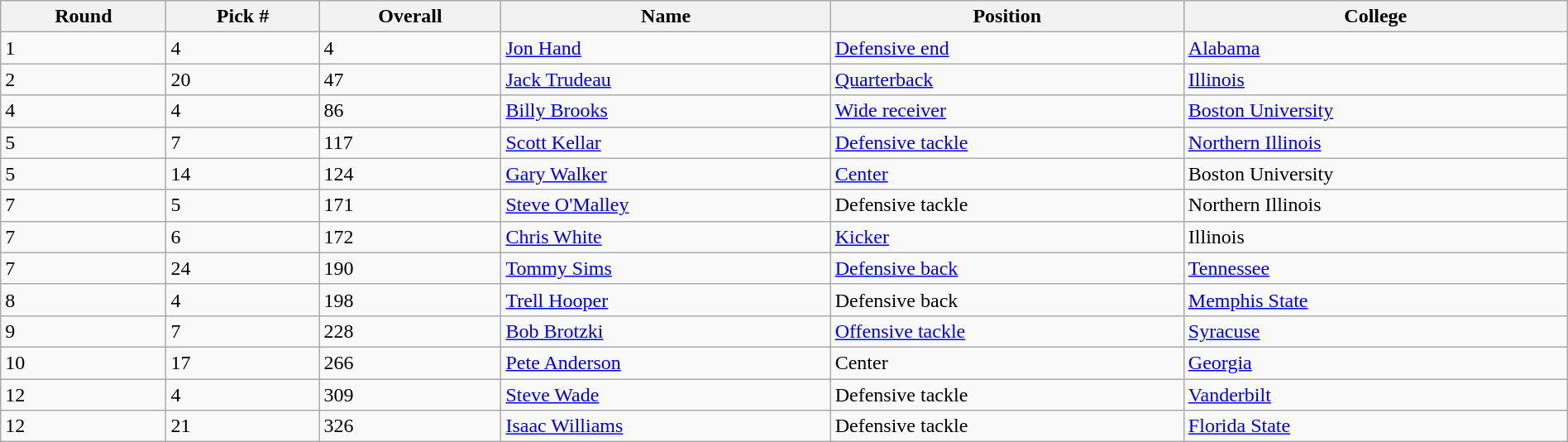<table class="wikitable sortable sortable" style="width: 100%">
<tr>
<th>Round</th>
<th>Pick #</th>
<th>Overall</th>
<th>Name</th>
<th>Position</th>
<th>College</th>
</tr>
<tr>
<td>1</td>
<td>4</td>
<td>4</td>
<td><a href='#'>Jon Hand</a></td>
<td><a href='#'>Defensive end</a></td>
<td><a href='#'>Alabama</a></td>
</tr>
<tr>
<td>2</td>
<td>20</td>
<td>47</td>
<td><a href='#'>Jack Trudeau</a></td>
<td><a href='#'>Quarterback</a></td>
<td><a href='#'>Illinois</a></td>
</tr>
<tr>
<td>4</td>
<td>4</td>
<td>86</td>
<td><a href='#'>Billy Brooks</a></td>
<td><a href='#'>Wide receiver</a></td>
<td><a href='#'>Boston University</a></td>
</tr>
<tr>
<td>5</td>
<td>7</td>
<td>117</td>
<td><a href='#'>Scott Kellar</a></td>
<td><a href='#'>Defensive tackle</a></td>
<td><a href='#'>Northern Illinois</a></td>
</tr>
<tr>
<td>5</td>
<td>14</td>
<td>124</td>
<td><a href='#'>Gary Walker</a></td>
<td><a href='#'>Center</a></td>
<td>Boston University</td>
</tr>
<tr>
<td>7</td>
<td>5</td>
<td>171</td>
<td><a href='#'>Steve O'Malley</a></td>
<td>Defensive tackle</td>
<td>Northern Illinois</td>
</tr>
<tr>
<td>7</td>
<td>6</td>
<td>172</td>
<td><a href='#'>Chris White</a></td>
<td><a href='#'>Kicker</a></td>
<td>Illinois</td>
</tr>
<tr>
<td>7</td>
<td>24</td>
<td>190</td>
<td><a href='#'>Tommy Sims</a></td>
<td><a href='#'>Defensive back</a></td>
<td><a href='#'>Tennessee</a></td>
</tr>
<tr>
<td>8</td>
<td>4</td>
<td>198</td>
<td><a href='#'>Trell Hooper</a></td>
<td>Defensive back</td>
<td><a href='#'>Memphis State</a></td>
</tr>
<tr>
<td>9</td>
<td>7</td>
<td>228</td>
<td><a href='#'>Bob Brotzki</a></td>
<td><a href='#'>Offensive tackle</a></td>
<td><a href='#'>Syracuse</a></td>
</tr>
<tr>
<td>10</td>
<td>17</td>
<td>266</td>
<td><a href='#'>Pete Anderson</a></td>
<td>Center</td>
<td><a href='#'>Georgia</a></td>
</tr>
<tr>
<td>12</td>
<td>4</td>
<td>309</td>
<td><a href='#'>Steve Wade</a></td>
<td>Defensive tackle</td>
<td><a href='#'>Vanderbilt</a></td>
</tr>
<tr>
<td>12</td>
<td>21</td>
<td>326</td>
<td><a href='#'>Isaac Williams</a></td>
<td>Defensive tackle</td>
<td><a href='#'>Florida State</a></td>
</tr>
</table>
